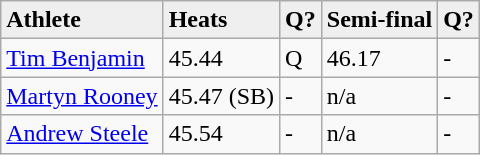<table class="wikitable">
<tr>
<td !align="center" bgcolor="efefef"><strong>Athlete</strong></td>
<td !align="center" bgcolor="efefef"><strong>Heats</strong></td>
<td !align="center" bgcolor="efefef"><strong>Q?</strong></td>
<td !align="center" bgcolor="efefef"><strong>Semi-final</strong></td>
<td !align="center" bgcolor="efefef"><strong>Q?</strong></td>
</tr>
<tr>
<td><a href='#'>Tim Benjamin</a></td>
<td>45.44</td>
<td>Q</td>
<td>46.17</td>
<td>-</td>
</tr>
<tr>
<td><a href='#'>Martyn Rooney</a></td>
<td>45.47 (SB)</td>
<td>-</td>
<td>n/a</td>
<td>-</td>
</tr>
<tr>
<td><a href='#'>Andrew Steele</a></td>
<td>45.54</td>
<td>-</td>
<td>n/a</td>
<td>-</td>
</tr>
</table>
